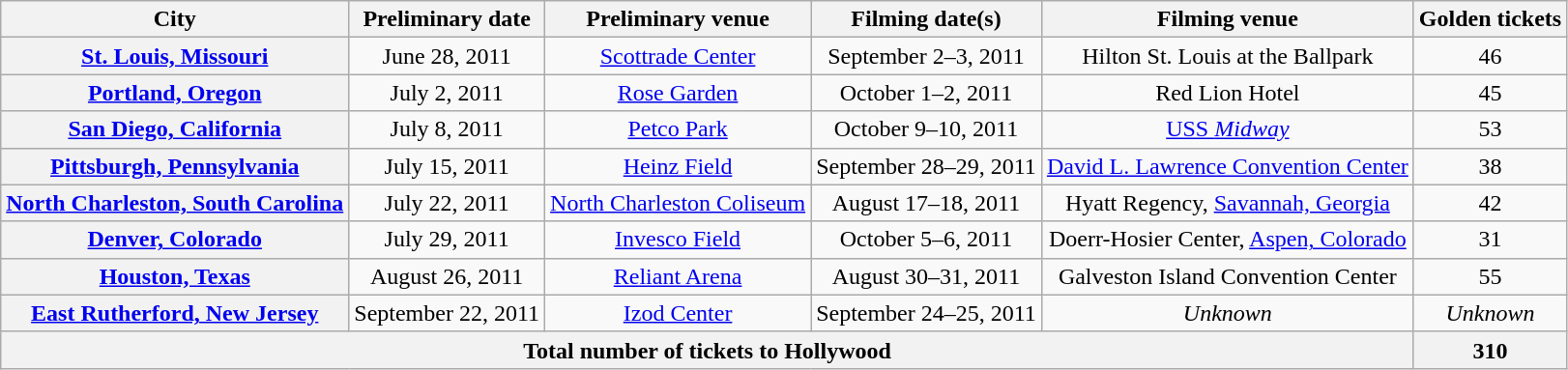<table class="wikitable sortable" style=" text-align:center">
<tr>
<th scope="col">City</th>
<th scope="col">Preliminary date</th>
<th scope="col" class="unsortable">Preliminary venue</th>
<th scope="col">Filming date(s)</th>
<th scope="col" class="unsortable">Filming venue</th>
<th scope="col">Golden tickets</th>
</tr>
<tr>
<th scope="row"><a href='#'>St. Louis, Missouri</a></th>
<td>June 28, 2011</td>
<td><a href='#'>Scottrade Center</a></td>
<td>September 2–3, 2011</td>
<td>Hilton St. Louis at the Ballpark</td>
<td>46</td>
</tr>
<tr>
<th scope="row"><a href='#'>Portland, Oregon</a></th>
<td>July 2, 2011</td>
<td><a href='#'>Rose Garden</a></td>
<td>October 1–2, 2011</td>
<td>Red Lion Hotel</td>
<td>45</td>
</tr>
<tr>
<th scope="row"><a href='#'>San Diego, California</a></th>
<td>July 8, 2011</td>
<td><a href='#'>Petco Park</a></td>
<td>October 9–10, 2011</td>
<td><a href='#'>USS <em>Midway</em></a></td>
<td>53</td>
</tr>
<tr>
<th scope="row"><a href='#'>Pittsburgh, Pennsylvania</a></th>
<td>July 15, 2011</td>
<td><a href='#'>Heinz Field</a></td>
<td>September 28–29, 2011</td>
<td><a href='#'>David L. Lawrence Convention Center</a></td>
<td>38</td>
</tr>
<tr>
<th scope="row"><a href='#'>North Charleston, South Carolina</a></th>
<td>July 22, 2011</td>
<td><a href='#'>North Charleston Coliseum</a></td>
<td>August 17–18, 2011</td>
<td>Hyatt Regency, <a href='#'>Savannah, Georgia</a></td>
<td>42</td>
</tr>
<tr>
<th scope="row"><a href='#'>Denver, Colorado</a></th>
<td>July 29, 2011</td>
<td><a href='#'>Invesco Field</a></td>
<td>October 5–6, 2011</td>
<td>Doerr-Hosier Center, <a href='#'>Aspen, Colorado</a></td>
<td>31</td>
</tr>
<tr>
<th scope="row"><a href='#'>Houston, Texas</a></th>
<td>August 26, 2011</td>
<td><a href='#'>Reliant Arena</a></td>
<td>August 30–31, 2011</td>
<td>Galveston Island Convention Center</td>
<td>55</td>
</tr>
<tr>
<th scope="row"><a href='#'>East Rutherford, New Jersey</a></th>
<td>September 22, 2011</td>
<td><a href='#'>Izod Center</a></td>
<td>September 24–25, 2011</td>
<td><em>Unknown</em></td>
<td><em>Unknown</em></td>
</tr>
<tr style="background:#FAF6F6;">
<th colspan="5">Total number of tickets to Hollywood</th>
<th>310</th>
</tr>
</table>
